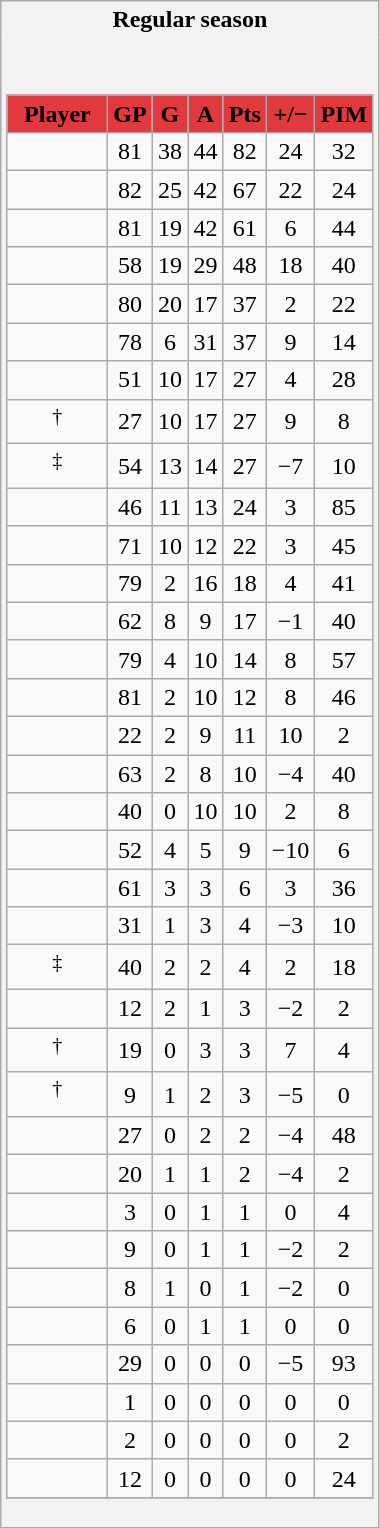<table class="wikitable" style="border: 1px solid #aaa;">
<tr>
<th style="border: 0;">Regular season</th>
</tr>
<tr>
<td style="background: #f2f2f2; border: 0; text-align: center;"><br><table class="wikitable sortable" width="100%">
<tr align=center>
<th style="background:#E13A3E; color:black" width="40%">Player</th>
<th style="background:#E13A3E; color:black" width="10%">GP</th>
<th style="background:#E13A3E; color:black" width="10%">G</th>
<th style="background:#E13A3E; color:black" width="10%">A</th>
<th style="background:#E13A3E; color:black" width="10%">Pts</th>
<th style="background:#E13A3E; color:black" width="10%">+/−</th>
<th style="background:#E13A3E; color:black" width="10%">PIM</th>
</tr>
<tr align=center>
<td></td>
<td>81</td>
<td>38</td>
<td>44</td>
<td>82</td>
<td>24</td>
<td>32</td>
</tr>
<tr align=center>
<td></td>
<td>82</td>
<td>25</td>
<td>42</td>
<td>67</td>
<td>22</td>
<td>24</td>
</tr>
<tr align=center>
<td></td>
<td>81</td>
<td>19</td>
<td>42</td>
<td>61</td>
<td>6</td>
<td>44</td>
</tr>
<tr align=center>
<td></td>
<td>58</td>
<td>19</td>
<td>29</td>
<td>48</td>
<td>18</td>
<td>40</td>
</tr>
<tr align=center>
<td></td>
<td>80</td>
<td>20</td>
<td>17</td>
<td>37</td>
<td>2</td>
<td>22</td>
</tr>
<tr align=center>
<td></td>
<td>78</td>
<td>6</td>
<td>31</td>
<td>37</td>
<td>9</td>
<td>14</td>
</tr>
<tr align=center>
<td></td>
<td>51</td>
<td>10</td>
<td>17</td>
<td>27</td>
<td>4</td>
<td>28</td>
</tr>
<tr align=center>
<td><sup>†</sup></td>
<td>27</td>
<td>10</td>
<td>17</td>
<td>27</td>
<td>9</td>
<td>8</td>
</tr>
<tr align=center>
<td><sup>‡</sup></td>
<td>54</td>
<td>13</td>
<td>14</td>
<td>27</td>
<td>−7</td>
<td>10</td>
</tr>
<tr align=center>
<td></td>
<td>46</td>
<td>11</td>
<td>13</td>
<td>24</td>
<td>3</td>
<td>85</td>
</tr>
<tr align=center>
<td></td>
<td>71</td>
<td>10</td>
<td>12</td>
<td>22</td>
<td>3</td>
<td>45</td>
</tr>
<tr align=center>
<td></td>
<td>79</td>
<td>2</td>
<td>16</td>
<td>18</td>
<td>4</td>
<td>41</td>
</tr>
<tr align=center>
<td></td>
<td>62</td>
<td>8</td>
<td>9</td>
<td>17</td>
<td>−1</td>
<td>40</td>
</tr>
<tr align=center>
<td></td>
<td>79</td>
<td>4</td>
<td>10</td>
<td>14</td>
<td>8</td>
<td>57</td>
</tr>
<tr align=center>
<td></td>
<td>81</td>
<td>2</td>
<td>10</td>
<td>12</td>
<td>8</td>
<td>46</td>
</tr>
<tr align=center>
<td></td>
<td>22</td>
<td>2</td>
<td>9</td>
<td>11</td>
<td>10</td>
<td>2</td>
</tr>
<tr align=center>
<td></td>
<td>63</td>
<td>2</td>
<td>8</td>
<td>10</td>
<td>−4</td>
<td>40</td>
</tr>
<tr align=center>
<td></td>
<td>40</td>
<td>0</td>
<td>10</td>
<td>10</td>
<td>2</td>
<td>8</td>
</tr>
<tr align=center>
<td></td>
<td>52</td>
<td>4</td>
<td>5</td>
<td>9</td>
<td>−10</td>
<td>6</td>
</tr>
<tr align=center>
<td></td>
<td>61</td>
<td>3</td>
<td>3</td>
<td>6</td>
<td>3</td>
<td>36</td>
</tr>
<tr align=center>
<td></td>
<td>31</td>
<td>1</td>
<td>3</td>
<td>4</td>
<td>−3</td>
<td>10</td>
</tr>
<tr align=center>
<td><sup>‡</sup></td>
<td>40</td>
<td>2</td>
<td>2</td>
<td>4</td>
<td>2</td>
<td>18</td>
</tr>
<tr align=center>
<td></td>
<td>12</td>
<td>2</td>
<td>1</td>
<td>3</td>
<td>−2</td>
<td>2</td>
</tr>
<tr align=center>
<td><sup>†</sup></td>
<td>19</td>
<td>0</td>
<td>3</td>
<td>3</td>
<td>7</td>
<td>4</td>
</tr>
<tr align=center>
<td><sup>†</sup></td>
<td>9</td>
<td>1</td>
<td>2</td>
<td>3</td>
<td>−5</td>
<td>0</td>
</tr>
<tr align=center>
<td></td>
<td>27</td>
<td>0</td>
<td>2</td>
<td>2</td>
<td>−4</td>
<td>48</td>
</tr>
<tr align=center>
<td></td>
<td>20</td>
<td>1</td>
<td>1</td>
<td>2</td>
<td>−4</td>
<td>2</td>
</tr>
<tr align=center>
<td></td>
<td>3</td>
<td>0</td>
<td>1</td>
<td>1</td>
<td>0</td>
<td>4</td>
</tr>
<tr align=center>
<td></td>
<td>9</td>
<td>0</td>
<td>1</td>
<td>1</td>
<td>−2</td>
<td>2</td>
</tr>
<tr align=center>
<td></td>
<td>8</td>
<td>1</td>
<td>0</td>
<td>1</td>
<td>−2</td>
<td>0</td>
</tr>
<tr align=center>
<td></td>
<td>6</td>
<td>0</td>
<td>1</td>
<td>1</td>
<td>0</td>
<td>0</td>
</tr>
<tr align=center>
<td></td>
<td>29</td>
<td>0</td>
<td>0</td>
<td>0</td>
<td>−5</td>
<td>93</td>
</tr>
<tr align=center>
<td></td>
<td>1</td>
<td>0</td>
<td>0</td>
<td>0</td>
<td>0</td>
<td>0</td>
</tr>
<tr align=center>
<td></td>
<td>2</td>
<td>0</td>
<td>0</td>
<td>0</td>
<td>0</td>
<td>2</td>
</tr>
<tr align=center>
<td></td>
<td>12</td>
<td>0</td>
<td>0</td>
<td>0</td>
<td>0</td>
<td>24</td>
</tr>
<tr>
</tr>
</table>
</td>
</tr>
</table>
